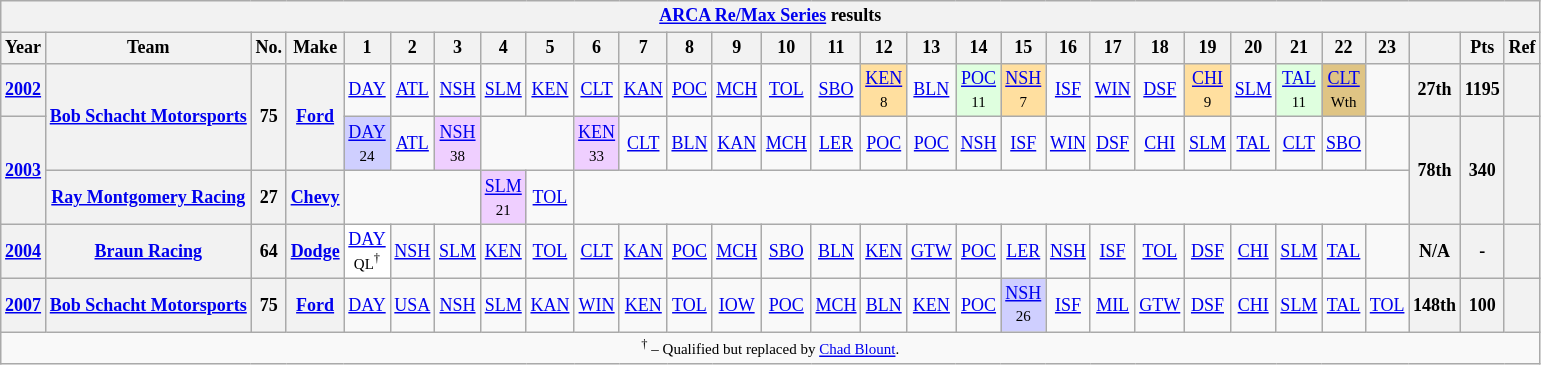<table class="wikitable" style="text-align:center; font-size:75%">
<tr>
<th colspan="32"><a href='#'>ARCA Re/Max Series</a> results</th>
</tr>
<tr>
<th>Year</th>
<th>Team</th>
<th>No.</th>
<th>Make</th>
<th>1</th>
<th>2</th>
<th>3</th>
<th>4</th>
<th>5</th>
<th>6</th>
<th>7</th>
<th>8</th>
<th>9</th>
<th>10</th>
<th>11</th>
<th>12</th>
<th>13</th>
<th>14</th>
<th>15</th>
<th>16</th>
<th>17</th>
<th>18</th>
<th>19</th>
<th>20</th>
<th>21</th>
<th>22</th>
<th>23</th>
<th></th>
<th>Pts</th>
<th>Ref</th>
</tr>
<tr>
<th><a href='#'>2002</a></th>
<th rowspan=2><a href='#'>Bob Schacht Motorsports</a></th>
<th rowspan=2>75</th>
<th rowspan=2><a href='#'>Ford</a></th>
<td><a href='#'>DAY</a></td>
<td><a href='#'>ATL</a></td>
<td><a href='#'>NSH</a></td>
<td><a href='#'>SLM</a></td>
<td><a href='#'>KEN</a></td>
<td><a href='#'>CLT</a></td>
<td><a href='#'>KAN</a></td>
<td><a href='#'>POC</a></td>
<td><a href='#'>MCH</a></td>
<td><a href='#'>TOL</a></td>
<td><a href='#'>SBO</a></td>
<td style="background:#FFDF9F;"><a href='#'>KEN</a> <br><small>8</small></td>
<td><a href='#'>BLN</a></td>
<td style="background:#DFFFDF;"><a href='#'>POC</a> <br><small>11</small></td>
<td style="background:#FFDF9F;"><a href='#'>NSH</a> <br><small>7</small></td>
<td><a href='#'>ISF</a></td>
<td><a href='#'>WIN</a></td>
<td><a href='#'>DSF</a></td>
<td style="background:#FFDF9F;"><a href='#'>CHI</a> <br><small>9</small></td>
<td><a href='#'>SLM</a></td>
<td style="background:#DFFFDF;"><a href='#'>TAL</a> <br><small>11</small></td>
<td style="background:#DFC484;"><a href='#'>CLT</a> <br><small>Wth</small></td>
<td></td>
<th>27th</th>
<th>1195</th>
<th></th>
</tr>
<tr>
<th rowspan=2><a href='#'>2003</a></th>
<td style="background:#CFCFFF;"><a href='#'>DAY</a> <br><small>24</small></td>
<td><a href='#'>ATL</a></td>
<td style="background:#EFCFFF;"><a href='#'>NSH</a> <br><small>38</small></td>
<td colspan=2></td>
<td style="background:#EFCFFF;"><a href='#'>KEN</a> <br><small>33</small></td>
<td><a href='#'>CLT</a></td>
<td><a href='#'>BLN</a></td>
<td><a href='#'>KAN</a></td>
<td><a href='#'>MCH</a></td>
<td><a href='#'>LER</a></td>
<td><a href='#'>POC</a></td>
<td><a href='#'>POC</a></td>
<td><a href='#'>NSH</a></td>
<td><a href='#'>ISF</a></td>
<td><a href='#'>WIN</a></td>
<td><a href='#'>DSF</a></td>
<td><a href='#'>CHI</a></td>
<td><a href='#'>SLM</a></td>
<td><a href='#'>TAL</a></td>
<td><a href='#'>CLT</a></td>
<td><a href='#'>SBO</a></td>
<td></td>
<th rowspan=2>78th</th>
<th rowspan=2>340</th>
<th rowspan=2></th>
</tr>
<tr>
<th><a href='#'>Ray Montgomery Racing</a></th>
<th>27</th>
<th><a href='#'>Chevy</a></th>
<td colspan=3></td>
<td style="background:#EFCFFF;"><a href='#'>SLM</a> <br><small>21</small></td>
<td><a href='#'>TOL</a></td>
<td colspan=18></td>
</tr>
<tr>
<th><a href='#'>2004</a></th>
<th><a href='#'>Braun Racing</a></th>
<th>64</th>
<th><a href='#'>Dodge</a></th>
<td style="background:#FFFFFF;"><a href='#'>DAY</a> <br><small>QL<sup>†</sup></small></td>
<td><a href='#'>NSH</a></td>
<td><a href='#'>SLM</a></td>
<td><a href='#'>KEN</a></td>
<td><a href='#'>TOL</a></td>
<td><a href='#'>CLT</a></td>
<td><a href='#'>KAN</a></td>
<td><a href='#'>POC</a></td>
<td><a href='#'>MCH</a></td>
<td><a href='#'>SBO</a></td>
<td><a href='#'>BLN</a></td>
<td><a href='#'>KEN</a></td>
<td><a href='#'>GTW</a></td>
<td><a href='#'>POC</a></td>
<td><a href='#'>LER</a></td>
<td><a href='#'>NSH</a></td>
<td><a href='#'>ISF</a></td>
<td><a href='#'>TOL</a></td>
<td><a href='#'>DSF</a></td>
<td><a href='#'>CHI</a></td>
<td><a href='#'>SLM</a></td>
<td><a href='#'>TAL</a></td>
<td></td>
<th>N/A</th>
<th>-</th>
<th></th>
</tr>
<tr>
<th><a href='#'>2007</a></th>
<th><a href='#'>Bob Schacht Motorsports</a></th>
<th>75</th>
<th><a href='#'>Ford</a></th>
<td><a href='#'>DAY</a></td>
<td><a href='#'>USA</a></td>
<td><a href='#'>NSH</a></td>
<td><a href='#'>SLM</a></td>
<td><a href='#'>KAN</a></td>
<td><a href='#'>WIN</a></td>
<td><a href='#'>KEN</a></td>
<td><a href='#'>TOL</a></td>
<td><a href='#'>IOW</a></td>
<td><a href='#'>POC</a></td>
<td><a href='#'>MCH</a></td>
<td><a href='#'>BLN</a></td>
<td><a href='#'>KEN</a></td>
<td><a href='#'>POC</a></td>
<td style="background:#CFCFFF;"><a href='#'>NSH</a> <br><small>26</small></td>
<td><a href='#'>ISF</a></td>
<td><a href='#'>MIL</a></td>
<td><a href='#'>GTW</a></td>
<td><a href='#'>DSF</a></td>
<td><a href='#'>CHI</a></td>
<td><a href='#'>SLM</a></td>
<td><a href='#'>TAL</a></td>
<td><a href='#'>TOL</a></td>
<th>148th</th>
<th>100</th>
<th></th>
</tr>
<tr>
<td colspan=45><small><sup>†</sup> – Qualified but replaced by <a href='#'>Chad Blount</a>.</small></td>
</tr>
</table>
